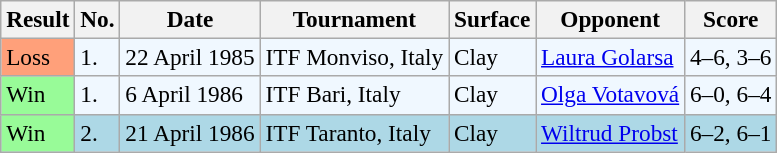<table class="sortable wikitable" style=font-size:97%>
<tr>
<th>Result</th>
<th>No.</th>
<th>Date</th>
<th>Tournament</th>
<th>Surface</th>
<th>Opponent</th>
<th>Score</th>
</tr>
<tr bgcolor="#f0f8ff">
<td style="background:#ffa07a;">Loss</td>
<td>1.</td>
<td>22 April 1985</td>
<td>ITF Monviso, Italy</td>
<td>Clay</td>
<td> <a href='#'>Laura Golarsa</a></td>
<td>4–6, 3–6</td>
</tr>
<tr bgcolor="#f0f8ff">
<td style="background:#98fb98;">Win</td>
<td>1.</td>
<td>6 April 1986</td>
<td>ITF Bari, Italy</td>
<td>Clay</td>
<td> <a href='#'>Olga Votavová</a></td>
<td>6–0, 6–4</td>
</tr>
<tr style="background:lightblue;">
<td style="background:#98fb98;">Win</td>
<td>2.</td>
<td>21 April 1986</td>
<td>ITF Taranto, Italy</td>
<td>Clay</td>
<td> <a href='#'>Wiltrud Probst</a></td>
<td>6–2, 6–1</td>
</tr>
</table>
